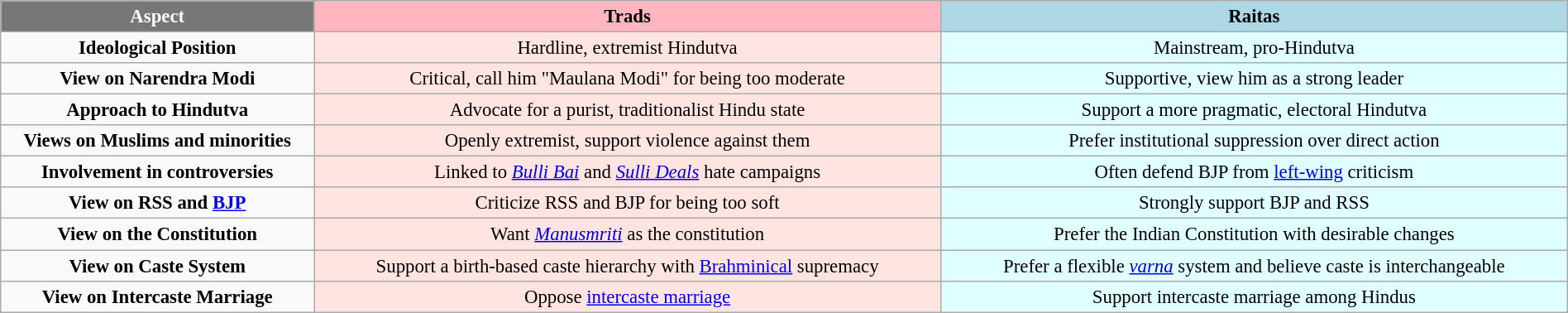<table class="wikitable" style="text-align:center; width:100%; border:1px solid #000; font-size: 95%;">
<tr>
<th style="background-color:#777777; color:#ffffff;"><strong>Aspect</strong></th>
<th style="background-color:#ffb6c1; color:#000000; width:40%;"><strong>Trads</strong></th>
<th style="background-color:#add8e6; color:#000000; width:40%;"><strong>Raitas</strong></th>
</tr>
<tr>
<td><strong>Ideological Position</strong></td>
<td style="background-color:#ffe4e1;">Hardline, extremist Hindutva</td>
<td style="background-color:#e0ffff;">Mainstream, pro-Hindutva</td>
</tr>
<tr>
<td><strong>View on Narendra Modi</strong></td>
<td style="background-color:#ffe4e1;">Critical, call him "Maulana Modi" for being too moderate</td>
<td style="background-color:#e0ffff;">Supportive, view him as a strong leader</td>
</tr>
<tr>
<td><strong>Approach to Hindutva</strong></td>
<td style="background-color:#ffe4e1;">Advocate for a purist, traditionalist Hindu state</td>
<td style="background-color:#e0ffff;">Support a more pragmatic, electoral Hindutva</td>
</tr>
<tr>
<td><strong>Views on Muslims and minorities</strong></td>
<td style="background-color:#ffe4e1;">Openly extremist, support violence against them</td>
<td style="background-color:#e0ffff;">Prefer institutional suppression over direct action</td>
</tr>
<tr>
<td><strong>Involvement in controversies</strong></td>
<td style="background-color:#ffe4e1;">Linked to <em><a href='#'>Bulli Bai</a></em> and <em><a href='#'>Sulli Deals</a></em> hate campaigns</td>
<td style="background-color:#e0ffff;">Often defend BJP from <a href='#'>left-wing</a> criticism</td>
</tr>
<tr>
<td><strong>View on RSS and <a href='#'>BJP</a></strong></td>
<td style="background-color:#ffe4e1;">Criticize RSS and BJP for being too soft</td>
<td style="background-color:#e0ffff;">Strongly support BJP and RSS</td>
</tr>
<tr>
<td><strong>View on the Constitution</strong></td>
<td style="background-color:#ffe4e1;">Want <em><a href='#'>Manusmriti</a></em> as the constitution</td>
<td style="background-color:#e0ffff;">Prefer the Indian Constitution with desirable changes</td>
</tr>
<tr>
<td><strong>View on Caste System</strong></td>
<td style="background-color:#ffe4e1;">Support a birth-based caste hierarchy with <a href='#'>Brahminical</a> supremacy</td>
<td style="background-color:#e0ffff;">Prefer a flexible <em><a href='#'>varna</a></em> system and believe caste is interchangeable</td>
</tr>
<tr>
<td><strong>View on Intercaste Marriage</strong></td>
<td style="background-color:#ffe4e1;">Oppose <a href='#'>intercaste marriage</a></td>
<td style="background-color:#e0ffff;">Support intercaste marriage among Hindus</td>
</tr>
</table>
